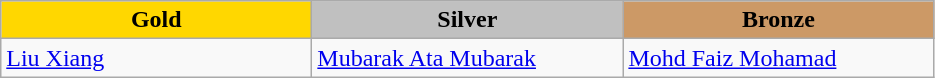<table class="wikitable" style="text-align:left">
<tr align="center">
<td width=200 bgcolor=gold><strong>Gold</strong></td>
<td width=200 bgcolor=silver><strong>Silver</strong></td>
<td width=200 bgcolor=CC9966><strong>Bronze</strong></td>
</tr>
<tr>
<td><a href='#'>Liu Xiang</a><br><em></em></td>
<td><a href='#'>Mubarak Ata Mubarak</a><br><em></em></td>
<td><a href='#'>Mohd Faiz Mohamad</a><br><em></em></td>
</tr>
</table>
